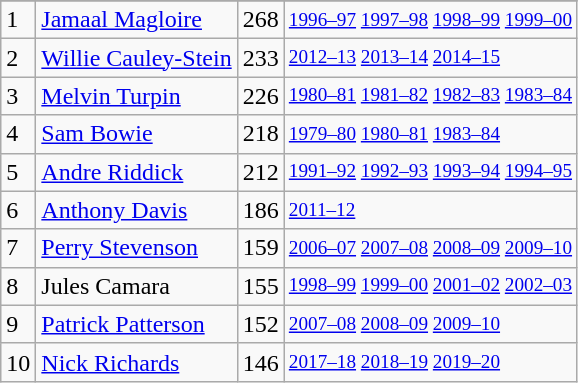<table class="wikitable">
<tr>
</tr>
<tr>
<td>1</td>
<td><a href='#'>Jamaal Magloire</a></td>
<td>268</td>
<td style="font-size:80%;"><a href='#'>1996–97</a> <a href='#'>1997–98</a> <a href='#'>1998–99</a> <a href='#'>1999–00</a></td>
</tr>
<tr>
<td>2</td>
<td><a href='#'>Willie Cauley-Stein</a></td>
<td>233</td>
<td style="font-size:80%;"><a href='#'>2012–13</a> <a href='#'>2013–14</a> <a href='#'>2014–15</a></td>
</tr>
<tr>
<td>3</td>
<td><a href='#'>Melvin Turpin</a></td>
<td>226</td>
<td style="font-size:80%;"><a href='#'>1980–81</a> <a href='#'>1981–82</a> <a href='#'>1982–83</a> <a href='#'>1983–84</a></td>
</tr>
<tr>
<td>4</td>
<td><a href='#'>Sam Bowie</a></td>
<td>218</td>
<td style="font-size:80%;"><a href='#'>1979–80</a> <a href='#'>1980–81</a> <a href='#'>1983–84</a></td>
</tr>
<tr>
<td>5</td>
<td><a href='#'>Andre Riddick</a></td>
<td>212</td>
<td style="font-size:80%;"><a href='#'>1991–92</a> <a href='#'>1992–93</a> <a href='#'>1993–94</a> <a href='#'>1994–95</a></td>
</tr>
<tr>
<td>6</td>
<td><a href='#'>Anthony Davis</a></td>
<td>186</td>
<td style="font-size:80%;"><a href='#'>2011–12</a></td>
</tr>
<tr>
<td>7</td>
<td><a href='#'>Perry Stevenson</a></td>
<td>159</td>
<td style="font-size:80%;"><a href='#'>2006–07</a> <a href='#'>2007–08</a> <a href='#'>2008–09</a> <a href='#'>2009–10</a></td>
</tr>
<tr>
<td>8</td>
<td>Jules Camara</td>
<td>155</td>
<td style="font-size:80%;"><a href='#'>1998–99</a> <a href='#'>1999–00</a> <a href='#'>2001–02</a> <a href='#'>2002–03</a></td>
</tr>
<tr>
<td>9</td>
<td><a href='#'>Patrick Patterson</a></td>
<td>152</td>
<td style="font-size:80%;"><a href='#'>2007–08</a> <a href='#'>2008–09</a> <a href='#'>2009–10</a></td>
</tr>
<tr>
<td>10</td>
<td><a href='#'>Nick Richards</a></td>
<td>146</td>
<td style="font-size:80%;"><a href='#'>2017–18</a> <a href='#'>2018–19</a> <a href='#'>2019–20</a></td>
</tr>
</table>
